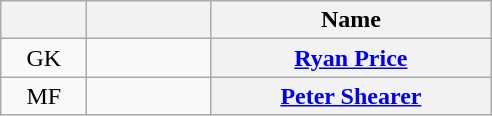<table class="wikitable plainrowheaders" style="text-align:center">
<tr>
<th scope="col" width="50"></th>
<th scope="col" width="75"></th>
<th scope="col" width="180">Name</th>
</tr>
<tr>
<td>GK</td>
<td align="left"></td>
<th scope="row"><a href='#'>Ryan Price</a> </th>
</tr>
<tr>
<td>MF</td>
<td align="left"></td>
<th scope="row"><a href='#'>Peter Shearer</a></th>
</tr>
</table>
